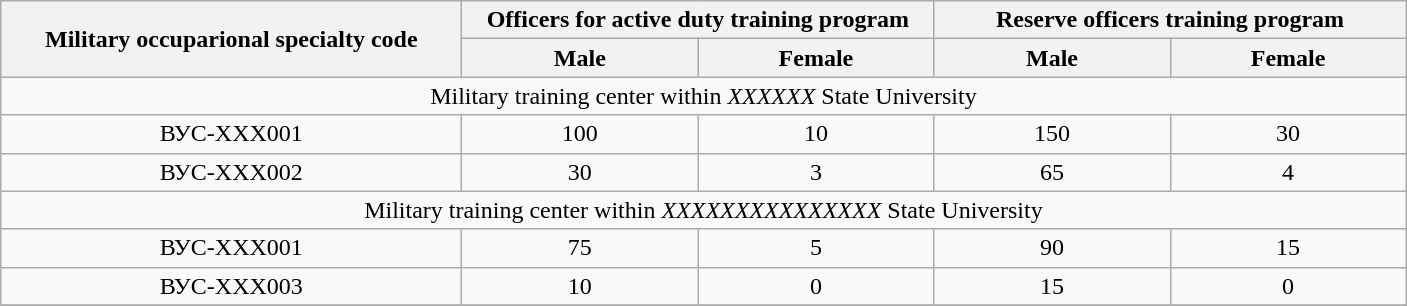<table class="wikitable">
<tr>
<th rowspan="2" style="text-align: center; width: 300px;">Military occuparional specialty code</th>
<th colspan="2" style="text-align: center; width: 300px;">Officers for active duty training program</th>
<th colspan="2" style="text-align: center; width: 300px;">Reserve officers training program</th>
</tr>
<tr>
<th style="text-align: center; width: 150px;">Male</th>
<th style="text-align: center; width: 150px;">Female</th>
<th style="text-align: center; width: 150px;">Male</th>
<th style="text-align: center; width: 150px;">Female</th>
</tr>
<tr>
<td colspan="5" style="text-align: center; width: 900px;">Military training center within <em>XXXXXX</em> State University</td>
</tr>
<tr>
<td style="text-align: center; width: 300px;">ВУС-XXX001</td>
<td style="text-align: center; width: 150px;">100</td>
<td style="text-align: center; width: 150px;">10</td>
<td style="text-align: center; width: 150px;">150</td>
<td style="text-align: center; width: 150px;">30</td>
</tr>
<tr>
<td style="text-align: center; width: 300px;">ВУС-XXX002</td>
<td style="text-align: center; width: 150px;">30</td>
<td style="text-align: center; width: 150px;">3</td>
<td style="text-align: center; width: 150px;">65</td>
<td style="text-align: center; width: 150px;">4</td>
</tr>
<tr>
<td colspan="5" style="text-align: center; width: 900px;">Military training center within <em>XXXXXXXXXXXXXXX</em> State University</td>
</tr>
<tr>
<td style="text-align: center; width: 300px;">ВУС-XXX001</td>
<td style="text-align: center; width: 150px;">75</td>
<td style="text-align: center; width: 150px;">5</td>
<td style="text-align: center; width: 150px;">90</td>
<td style="text-align: center; width: 150px;">15</td>
</tr>
<tr>
<td style="text-align: center; width: 300px;">ВУС-XXX003</td>
<td style="text-align: center; width: 150px;">10</td>
<td style="text-align: center; width: 150px;">0</td>
<td style="text-align: center; width: 150px;">15</td>
<td style="text-align: center; width: 150px;">0</td>
</tr>
<tr>
</tr>
</table>
